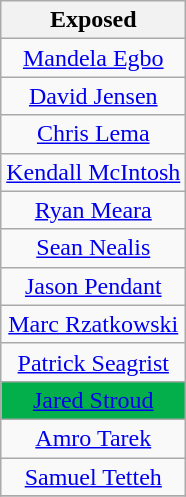<table class="wikitable" style="text-align:center">
<tr>
<th>Exposed</th>
</tr>
<tr>
<td><a href='#'>Mandela Egbo</a></td>
</tr>
<tr>
<td><a href='#'>David Jensen</a></td>
</tr>
<tr>
<td><a href='#'>Chris Lema</a></td>
</tr>
<tr>
<td><a href='#'>Kendall McIntosh</a></td>
</tr>
<tr>
<td><a href='#'>Ryan Meara</a></td>
</tr>
<tr>
<td><a href='#'>Sean Nealis</a></td>
</tr>
<tr>
<td><a href='#'>Jason Pendant</a></td>
</tr>
<tr>
<td><a href='#'>Marc Rzatkowski</a></td>
</tr>
<tr>
<td><a href='#'>Patrick Seagrist</a></td>
</tr>
<tr>
<td style="background: #03AF4B"><a href='#'>Jared Stroud</a></td>
</tr>
<tr>
<td><a href='#'>Amro Tarek</a></td>
</tr>
<tr>
<td><a href='#'>Samuel Tetteh</a></td>
</tr>
<tr>
</tr>
</table>
